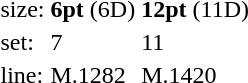<table style="margin-left:40px;">
<tr>
<td>size:</td>
<td><strong>6pt</strong> (6D)</td>
<td><strong>12pt</strong> (11D)</td>
</tr>
<tr>
<td>set:</td>
<td>7</td>
<td>11</td>
</tr>
<tr>
<td>line:</td>
<td>M.1282</td>
<td>M.1420</td>
</tr>
</table>
